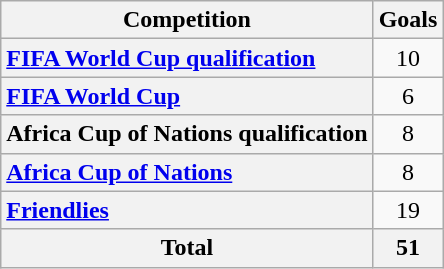<table class="wikitable sortable plainrowheaders" style="text-align: center">
<tr>
<th scope=col>Competition</th>
<th scope=col>Goals</th>
</tr>
<tr>
<th style="text-align:left" scope=row><a href='#'>FIFA World Cup qualification</a></th>
<td>10</td>
</tr>
<tr>
<th style="text-align:left" scope=row><a href='#'>FIFA World Cup</a></th>
<td>6</td>
</tr>
<tr>
<th style="text-align:left" scope=row>Africa Cup of Nations qualification</th>
<td>8</td>
</tr>
<tr>
<th style="text-align:left" scope=row><a href='#'>Africa Cup of Nations</a></th>
<td>8</td>
</tr>
<tr>
<th style="text-align:left" scope=row><a href='#'>Friendlies</a></th>
<td>19</td>
</tr>
<tr class="sortbottom">
<th>Total</th>
<th>51</th>
</tr>
</table>
